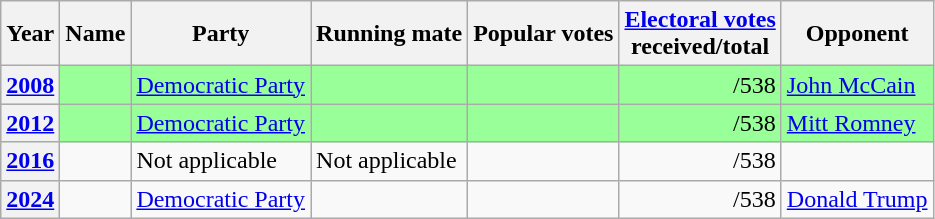<table class="wikitable sortable">
<tr>
<th scope="col">Year</th>
<th scope="col">Name</th>
<th scope="col">Party</th>
<th scope="col">Running mate</th>
<th scope="col">Popular votes</th>
<th scope="col"><a href='#'>Electoral votes</a><br>received/total</th>
<th scope="col">Opponent</th>
</tr>
<tr style="background:#99FF99">
<th scope="row"><a href='#'>2008</a></th>
<td><strong></strong></td>
<td><a href='#'>Democratic Party</a></td>
<td></td>
<td align=right></td>
<td align=right>/538</td>
<td><a href='#'>John McCain</a></td>
</tr>
<tr style="background:#99FF99">
<th scope="row"><a href='#'>2012</a></th>
<td><strong></strong></td>
<td><a href='#'>Democratic Party</a></td>
<td></td>
<td align=right></td>
<td align=right>/538</td>
<td><a href='#'>Mitt Romney</a></td>
</tr>
<tr>
<th scope="row"><a href='#'>2016</a></th>
<td><strong></strong></td>
<td>Not applicable</td>
<td>Not applicable</td>
<td align=right></td>
<td align=right>/538</td>
</tr>
<tr>
<th scope="row"><a href='#'>2024</a></th>
<td><strong></strong></td>
<td><a href='#'>Democratic Party</a></td>
<td></td>
<td align=right></td>
<td align=right>/538</td>
<td><a href='#'>Donald Trump</a></td>
</tr>
</table>
